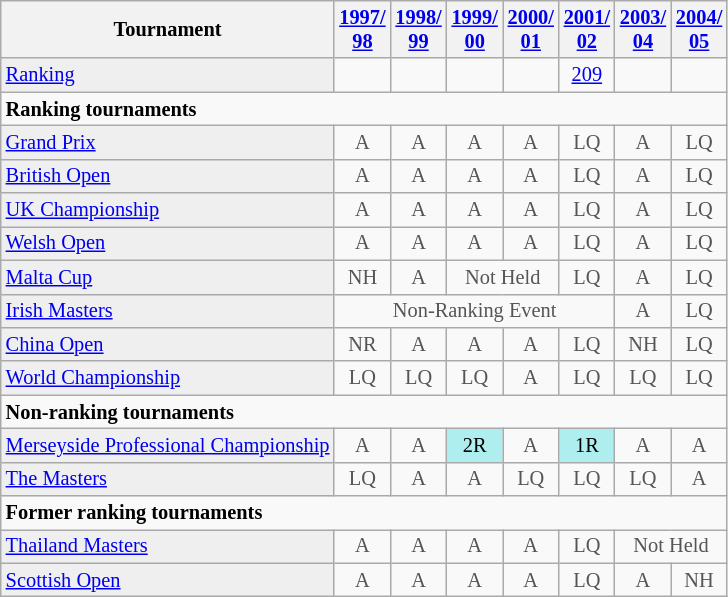<table class="wikitable" style="font-size:85%">
<tr>
<th>Tournament</th>
<th><a href='#'>1997/<br>98</a></th>
<th><a href='#'>1998/<br>99</a></th>
<th><a href='#'>1999/<br>00</a></th>
<th><a href='#'>2000/<br>01</a></th>
<th><a href='#'>2001/<br>02</a></th>
<th><a href='#'>2003/<br>04</a></th>
<th><a href='#'>2004/<br>05</a></th>
</tr>
<tr>
<td style="background:#EFEFEF;"><a href='#'>Ranking</a></td>
<td align="center"></td>
<td align="center"></td>
<td align="center"></td>
<td align="center"></td>
<td align="center"><a href='#'>209</a></td>
<td align="center"></td>
<td align="center"></td>
</tr>
<tr>
<td colspan="10"><strong>Ranking tournaments</strong></td>
</tr>
<tr>
<td style="background:#EFEFEF;"><a href='#'>Grand Prix</a></td>
<td align="center" style="color:#555555;">A</td>
<td align="center" style="color:#555555;">A</td>
<td align="center" style="color:#555555;">A</td>
<td align="center" style="color:#555555;">A</td>
<td align="center" style="color:#555555;">LQ</td>
<td align="center" style="color:#555555;">A</td>
<td align="center" style="color:#555555;">LQ</td>
</tr>
<tr>
<td style="background:#EFEFEF;"><a href='#'>British Open</a></td>
<td align="center" style="color:#555555;">A</td>
<td align="center" style="color:#555555;">A</td>
<td align="center" style="color:#555555;">A</td>
<td align="center" style="color:#555555;">A</td>
<td align="center" style="color:#555555;">LQ</td>
<td align="center" style="color:#555555;">A</td>
<td align="center" style="color:#555555;">LQ</td>
</tr>
<tr>
<td style="background:#EFEFEF;"><a href='#'>UK Championship</a></td>
<td align="center" style="color:#555555;">A</td>
<td align="center" style="color:#555555;">A</td>
<td align="center" style="color:#555555;">A</td>
<td align="center" style="color:#555555;">A</td>
<td align="center" style="color:#555555;">LQ</td>
<td align="center" style="color:#555555;">A</td>
<td align="center" style="color:#555555;">LQ</td>
</tr>
<tr>
<td style="background:#EFEFEF;"><a href='#'>Welsh Open</a></td>
<td align="center" style="color:#555555;">A</td>
<td align="center" style="color:#555555;">A</td>
<td align="center" style="color:#555555;">A</td>
<td align="center" style="color:#555555;">A</td>
<td align="center" style="color:#555555;">LQ</td>
<td align="center" style="color:#555555;">A</td>
<td align="center" style="color:#555555;">LQ</td>
</tr>
<tr>
<td style="background:#EFEFEF;"><a href='#'>Malta Cup</a></td>
<td align="center" style="color:#555555;">NH</td>
<td align="center" style="color:#555555;">A</td>
<td align="center" colspan="2" style="color:#555555;">Not Held</td>
<td align="center" style="color:#555555;">LQ</td>
<td align="center" style="color:#555555;">A</td>
<td align="center" style="color:#555555;">LQ</td>
</tr>
<tr>
<td style="background:#EFEFEF;"><a href='#'>Irish Masters</a></td>
<td align="center" colspan="5" style="color:#555555;">Non-Ranking Event</td>
<td align="center" style="color:#555555;">A</td>
<td align="center" style="color:#555555;">LQ</td>
</tr>
<tr>
<td style="background:#EFEFEF;"><a href='#'>China Open</a></td>
<td align="center" style="color:#555555;">NR</td>
<td align="center" style="color:#555555;">A</td>
<td align="center" style="color:#555555;">A</td>
<td align="center" style="color:#555555;">A</td>
<td align="center" style="color:#555555;">LQ</td>
<td align="center" style="color:#555555;">NH</td>
<td align="center" style="color:#555555;">LQ</td>
</tr>
<tr>
<td style="background:#EFEFEF;"><a href='#'>World Championship</a></td>
<td align="center" style="color:#555555;">LQ</td>
<td align="center" style="color:#555555;">LQ</td>
<td align="center" style="color:#555555;">LQ</td>
<td align="center" style="color:#555555;">A</td>
<td align="center" style="color:#555555;">LQ</td>
<td align="center" style="color:#555555;">LQ</td>
<td align="center" style="color:#555555;">LQ</td>
</tr>
<tr>
<td colspan="10"><strong>Non-ranking tournaments</strong></td>
</tr>
<tr>
<td style="background:#EFEFEF;"><a href='#'>Merseyside Professional Championship</a></td>
<td align="center" style="color:#555555;">A</td>
<td align="center" style="color:#555555;">A</td>
<td align="center" style="background:#afeeee;">2R</td>
<td align="center" style="color:#555555;">A</td>
<td align="center" style="background:#afeeee;">1R</td>
<td align="center" style="color:#555555;">A</td>
<td align="center" style="color:#555555;">A</td>
</tr>
<tr>
<td style="background:#EFEFEF;"><a href='#'>The Masters</a></td>
<td align="center" style="color:#555555;">LQ</td>
<td align="center" style="color:#555555;">A</td>
<td align="center" style="color:#555555;">A</td>
<td align="center" style="color:#555555;">LQ</td>
<td align="center" style="color:#555555;">LQ</td>
<td align="center" style="color:#555555;">LQ</td>
<td align="center" style="color:#555555;">A</td>
</tr>
<tr>
<td colspan="10"><strong>Former ranking tournaments</strong></td>
</tr>
<tr>
<td style="background:#EFEFEF;"><a href='#'>Thailand Masters</a></td>
<td align="center" style="color:#555555;">A</td>
<td align="center" style="color:#555555;">A</td>
<td align="center" style="color:#555555;">A</td>
<td align="center" style="color:#555555;">A</td>
<td align="center" style="color:#555555;">LQ</td>
<td align="center" colspan="10" style="color:#555555;">Not Held</td>
</tr>
<tr>
<td style="background:#EFEFEF;"><a href='#'>Scottish Open</a></td>
<td align="center" style="color:#555555;">A</td>
<td align="center" style="color:#555555;">A</td>
<td align="center" style="color:#555555;">A</td>
<td align="center" style="color:#555555;">A</td>
<td align="center" style="color:#555555;">LQ</td>
<td align="center" style="color:#555555;">A</td>
<td align="center" style="color:#555555;">NH</td>
</tr>
</table>
